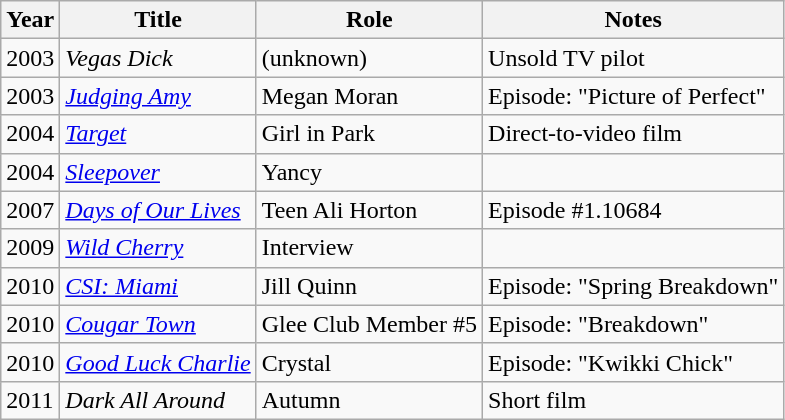<table class="wikitable sortable">
<tr>
<th>Year</th>
<th>Title</th>
<th>Role</th>
<th class="unsortable">Notes</th>
</tr>
<tr>
<td>2003</td>
<td><em>Vegas Dick</em></td>
<td>(unknown)</td>
<td>Unsold TV pilot</td>
</tr>
<tr>
<td>2003</td>
<td><em><a href='#'>Judging Amy</a></em></td>
<td>Megan Moran</td>
<td>Episode: "Picture of Perfect"</td>
</tr>
<tr>
<td>2004</td>
<td><em><a href='#'>Target</a></em></td>
<td>Girl in Park</td>
<td>Direct-to-video film</td>
</tr>
<tr>
<td>2004</td>
<td><em><a href='#'>Sleepover</a></em></td>
<td>Yancy</td>
<td></td>
</tr>
<tr>
<td>2007</td>
<td><em><a href='#'>Days of Our Lives</a></em></td>
<td>Teen Ali Horton</td>
<td>Episode #1.10684</td>
</tr>
<tr>
<td>2009</td>
<td><em><a href='#'>Wild Cherry</a></em></td>
<td>Interview</td>
<td></td>
</tr>
<tr>
<td>2010</td>
<td><em><a href='#'>CSI: Miami</a></em></td>
<td>Jill Quinn</td>
<td>Episode: "Spring Breakdown"</td>
</tr>
<tr>
<td>2010</td>
<td><em><a href='#'>Cougar Town</a></em></td>
<td>Glee Club Member #5</td>
<td>Episode: "Breakdown"</td>
</tr>
<tr>
<td>2010</td>
<td><em><a href='#'>Good Luck Charlie</a></em></td>
<td>Crystal</td>
<td>Episode: "Kwikki Chick"</td>
</tr>
<tr>
<td>2011</td>
<td><em>Dark All Around</em></td>
<td>Autumn</td>
<td>Short film</td>
</tr>
</table>
